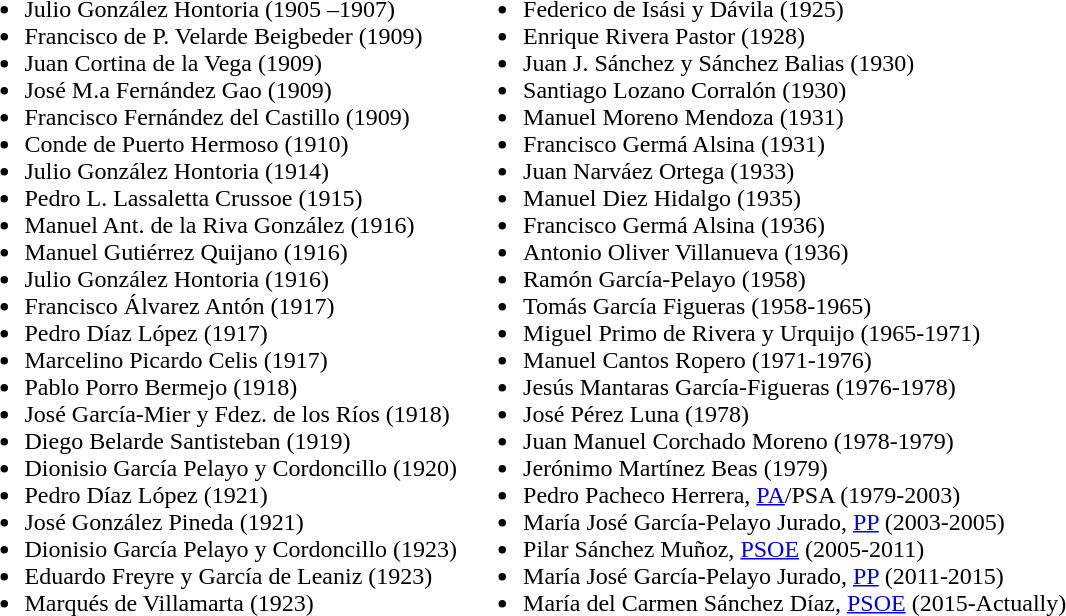<table>
<tr>
<td><br><ul><li>Julio González Hontoria (1905 –1907)</li><li>Francisco de P. Velarde Beigbeder (1909)</li><li>Juan Cortina de la Vega (1909)</li><li>José M.a Fernández Gao (1909)</li><li>Francisco Fernández del Castillo (1909)</li><li>Conde de Puerto Hermoso (1910)</li><li>Julio González Hontoria (1914)</li><li>Pedro L. Lassaletta Crussoe (1915)</li><li>Manuel Ant. de la Riva González (1916)</li><li>Manuel Gutiérrez Quijano (1916)</li><li>Julio González Hontoria (1916)</li><li>Francisco Álvarez Antón (1917)</li><li>Pedro Díaz López (1917)</li><li>Marcelino Picardo Celis (1917)</li><li>Pablo Porro Bermejo (1918)</li><li>José García-Mier y Fdez. de los Ríos (1918)</li><li>Diego Belarde Santisteban (1919)</li><li>Dionisio García Pelayo y Cordoncillo (1920)</li><li>Pedro Díaz López (1921)</li><li>José González Pineda (1921)</li><li>Dionisio García Pelayo y Cordoncillo (1923)</li><li>Eduardo Freyre y García de Leaniz (1923)</li><li>Marqués de Villamarta (1923)</li></ul></td>
<td><br><ul><li>Federico de Isási y Dávila (1925)</li><li>Enrique Rivera Pastor (1928)</li><li>Juan J. Sánchez y Sánchez Balias (1930)</li><li>Santiago Lozano Corralón (1930)</li><li>Manuel Moreno Mendoza (1931)</li><li>Francisco Germá Alsina (1931)</li><li>Juan Narváez Ortega (1933)</li><li>Manuel Diez Hidalgo (1935)</li><li>Francisco Germá Alsina (1936)</li><li>Antonio Oliver Villanueva (1936)</li><li>Ramón García-Pelayo (1958)</li><li>Tomás García Figueras (1958-1965)</li><li>Miguel Primo de Rivera y Urquijo (1965-1971)</li><li>Manuel Cantos Ropero (1971-1976)</li><li>Jesús Mantaras García-Figueras (1976-1978)</li><li>José Pérez Luna (1978)</li><li>Juan Manuel Corchado Moreno (1978-1979)</li><li>Jerónimo Martínez Beas (1979)</li><li>Pedro Pacheco Herrera, <a href='#'>PA</a>/PSA (1979-2003)</li><li>María José García-Pelayo Jurado, <a href='#'>PP</a> (2003-2005)</li><li>Pilar Sánchez Muñoz, <a href='#'>PSOE</a> (2005-2011)</li><li>María José García-Pelayo Jurado, <a href='#'>PP</a> (2011-2015)</li><li>María del Carmen Sánchez Díaz, <a href='#'>PSOE</a> (2015-Actually)</li></ul></td>
<td></td>
</tr>
</table>
